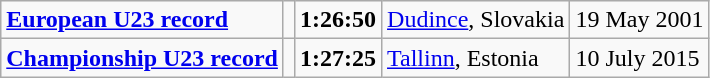<table class="wikitable">
<tr>
<td><strong><a href='#'>European U23 record</a></strong></td>
<td></td>
<td><strong>1:26:50</strong></td>
<td><a href='#'>Dudince</a>, Slovakia</td>
<td>19 May 2001</td>
</tr>
<tr>
<td><strong><a href='#'>Championship U23 record</a></strong></td>
<td></td>
<td><strong>1:27:25</strong></td>
<td><a href='#'>Tallinn</a>, Estonia</td>
<td>10 July 2015</td>
</tr>
</table>
